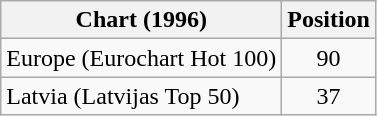<table class="wikitable">
<tr>
<th>Chart (1996)</th>
<th>Position</th>
</tr>
<tr>
<td>Europe (Eurochart Hot 100)</td>
<td align="center">90</td>
</tr>
<tr>
<td>Latvia (Latvijas Top 50)</td>
<td align="center">37</td>
</tr>
</table>
